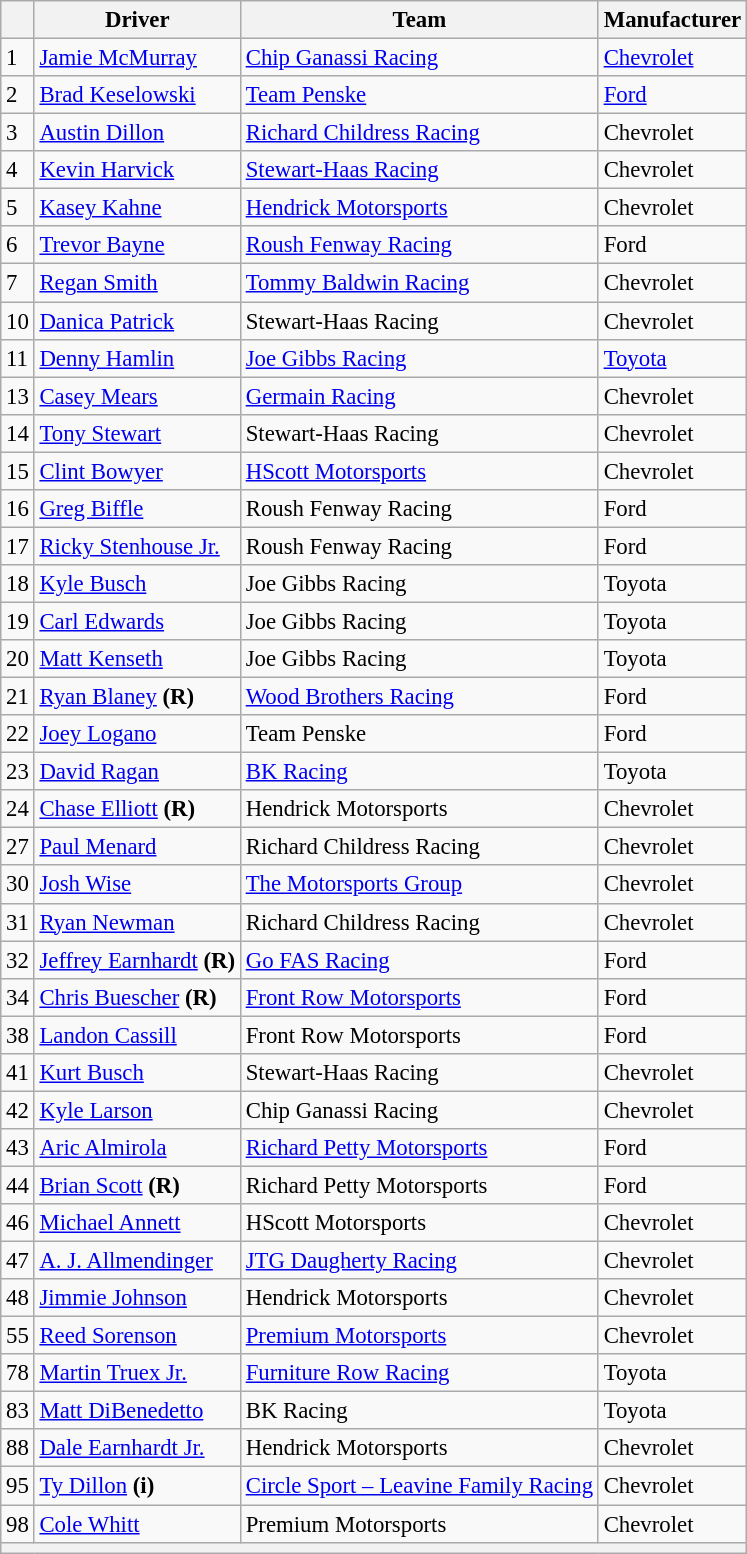<table class="wikitable" style="font-size:95%">
<tr>
<th></th>
<th>Driver</th>
<th>Team</th>
<th>Manufacturer</th>
</tr>
<tr>
<td>1</td>
<td><a href='#'>Jamie McMurray</a></td>
<td><a href='#'>Chip Ganassi Racing</a></td>
<td><a href='#'>Chevrolet</a></td>
</tr>
<tr>
<td>2</td>
<td><a href='#'>Brad Keselowski</a></td>
<td><a href='#'>Team Penske</a></td>
<td><a href='#'>Ford</a></td>
</tr>
<tr>
<td>3</td>
<td><a href='#'>Austin Dillon</a></td>
<td><a href='#'>Richard Childress Racing</a></td>
<td>Chevrolet</td>
</tr>
<tr>
<td>4</td>
<td><a href='#'>Kevin Harvick</a></td>
<td><a href='#'>Stewart-Haas Racing</a></td>
<td>Chevrolet</td>
</tr>
<tr>
<td>5</td>
<td><a href='#'>Kasey Kahne</a></td>
<td><a href='#'>Hendrick Motorsports</a></td>
<td>Chevrolet</td>
</tr>
<tr>
<td>6</td>
<td><a href='#'>Trevor Bayne</a></td>
<td><a href='#'>Roush Fenway Racing</a></td>
<td>Ford</td>
</tr>
<tr>
<td>7</td>
<td><a href='#'>Regan Smith</a></td>
<td><a href='#'>Tommy Baldwin Racing</a></td>
<td>Chevrolet</td>
</tr>
<tr>
<td>10</td>
<td><a href='#'>Danica Patrick</a></td>
<td>Stewart-Haas Racing</td>
<td>Chevrolet</td>
</tr>
<tr>
<td>11</td>
<td><a href='#'>Denny Hamlin</a></td>
<td><a href='#'>Joe Gibbs Racing</a></td>
<td><a href='#'>Toyota</a></td>
</tr>
<tr>
<td>13</td>
<td><a href='#'>Casey Mears</a></td>
<td><a href='#'>Germain Racing</a></td>
<td>Chevrolet</td>
</tr>
<tr>
<td>14</td>
<td><a href='#'>Tony Stewart</a></td>
<td>Stewart-Haas Racing</td>
<td>Chevrolet</td>
</tr>
<tr>
<td>15</td>
<td><a href='#'>Clint Bowyer</a></td>
<td><a href='#'>HScott Motorsports</a></td>
<td>Chevrolet</td>
</tr>
<tr>
<td>16</td>
<td><a href='#'>Greg Biffle</a></td>
<td>Roush Fenway Racing</td>
<td>Ford</td>
</tr>
<tr>
<td>17</td>
<td><a href='#'>Ricky Stenhouse Jr.</a></td>
<td>Roush Fenway Racing</td>
<td>Ford</td>
</tr>
<tr>
<td>18</td>
<td><a href='#'>Kyle Busch</a></td>
<td>Joe Gibbs Racing</td>
<td>Toyota</td>
</tr>
<tr>
<td>19</td>
<td><a href='#'>Carl Edwards</a></td>
<td>Joe Gibbs Racing</td>
<td>Toyota</td>
</tr>
<tr>
<td>20</td>
<td><a href='#'>Matt Kenseth</a></td>
<td>Joe Gibbs Racing</td>
<td>Toyota</td>
</tr>
<tr>
<td>21</td>
<td><a href='#'>Ryan Blaney</a> <strong>(R)</strong></td>
<td><a href='#'>Wood Brothers Racing</a></td>
<td>Ford</td>
</tr>
<tr>
<td>22</td>
<td><a href='#'>Joey Logano</a></td>
<td>Team Penske</td>
<td>Ford</td>
</tr>
<tr>
<td>23</td>
<td><a href='#'>David Ragan</a></td>
<td><a href='#'>BK Racing</a></td>
<td>Toyota</td>
</tr>
<tr>
<td>24</td>
<td><a href='#'>Chase Elliott</a> <strong>(R)</strong></td>
<td>Hendrick Motorsports</td>
<td>Chevrolet</td>
</tr>
<tr>
<td>27</td>
<td><a href='#'>Paul Menard</a></td>
<td>Richard Childress Racing</td>
<td>Chevrolet</td>
</tr>
<tr>
<td>30</td>
<td><a href='#'>Josh Wise</a></td>
<td><a href='#'>The Motorsports Group</a></td>
<td>Chevrolet</td>
</tr>
<tr>
<td>31</td>
<td><a href='#'>Ryan Newman</a></td>
<td>Richard Childress Racing</td>
<td>Chevrolet</td>
</tr>
<tr>
<td>32</td>
<td><a href='#'>Jeffrey Earnhardt</a> <strong>(R)</strong></td>
<td><a href='#'>Go FAS Racing</a></td>
<td>Ford</td>
</tr>
<tr>
<td>34</td>
<td><a href='#'>Chris Buescher</a> <strong>(R)</strong></td>
<td><a href='#'>Front Row Motorsports</a></td>
<td>Ford</td>
</tr>
<tr>
<td>38</td>
<td><a href='#'>Landon Cassill</a></td>
<td>Front Row Motorsports</td>
<td>Ford</td>
</tr>
<tr>
<td>41</td>
<td><a href='#'>Kurt Busch</a></td>
<td>Stewart-Haas Racing</td>
<td>Chevrolet</td>
</tr>
<tr>
<td>42</td>
<td><a href='#'>Kyle Larson</a></td>
<td>Chip Ganassi Racing</td>
<td>Chevrolet</td>
</tr>
<tr>
<td>43</td>
<td><a href='#'>Aric Almirola</a></td>
<td><a href='#'>Richard Petty Motorsports</a></td>
<td>Ford</td>
</tr>
<tr>
<td>44</td>
<td><a href='#'>Brian Scott</a> <strong>(R)</strong></td>
<td>Richard Petty Motorsports</td>
<td>Ford</td>
</tr>
<tr>
<td>46</td>
<td><a href='#'>Michael Annett</a></td>
<td>HScott Motorsports</td>
<td>Chevrolet</td>
</tr>
<tr>
<td>47</td>
<td><a href='#'>A. J. Allmendinger</a></td>
<td><a href='#'>JTG Daugherty Racing</a></td>
<td>Chevrolet</td>
</tr>
<tr>
<td>48</td>
<td><a href='#'>Jimmie Johnson</a></td>
<td>Hendrick Motorsports</td>
<td>Chevrolet</td>
</tr>
<tr>
<td>55</td>
<td><a href='#'>Reed Sorenson</a></td>
<td><a href='#'>Premium Motorsports</a></td>
<td>Chevrolet</td>
</tr>
<tr>
<td>78</td>
<td><a href='#'>Martin Truex Jr.</a></td>
<td><a href='#'>Furniture Row Racing</a></td>
<td>Toyota</td>
</tr>
<tr>
<td>83</td>
<td><a href='#'>Matt DiBenedetto</a></td>
<td>BK Racing</td>
<td>Toyota</td>
</tr>
<tr>
<td>88</td>
<td><a href='#'>Dale Earnhardt Jr.</a></td>
<td>Hendrick Motorsports</td>
<td>Chevrolet</td>
</tr>
<tr>
<td>95</td>
<td><a href='#'>Ty Dillon</a> <strong>(i)</strong></td>
<td><a href='#'>Circle Sport – Leavine Family Racing</a></td>
<td>Chevrolet</td>
</tr>
<tr>
<td>98</td>
<td><a href='#'>Cole Whitt</a></td>
<td>Premium Motorsports</td>
<td>Chevrolet</td>
</tr>
<tr>
<th colspan="4"></th>
</tr>
</table>
